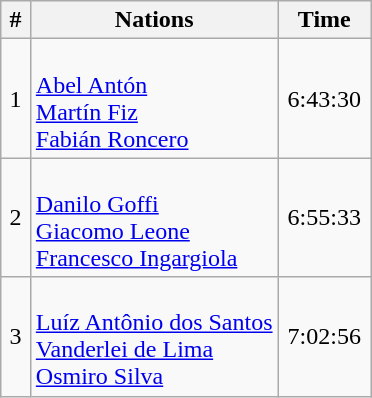<table class="wikitable" style="text-align:center;">
<tr>
<th width=8%>#</th>
<th width=67%>Nations</th>
<th width=25%>Time</th>
</tr>
<tr>
<td>1</td>
<td align="left"><br><a href='#'>Abel Antón</a><br><a href='#'>Martín Fiz</a><br><a href='#'>Fabián Roncero</a></td>
<td>6:43:30</td>
</tr>
<tr>
<td>2</td>
<td align="left"><br><a href='#'>Danilo Goffi</a><br><a href='#'>Giacomo Leone</a><br><a href='#'>Francesco Ingargiola</a></td>
<td>6:55:33</td>
</tr>
<tr>
<td>3</td>
<td align="left"><br><a href='#'>Luíz Antônio dos Santos</a><br><a href='#'>Vanderlei de Lima</a><br><a href='#'>Osmiro Silva</a></td>
<td>7:02:56</td>
</tr>
</table>
